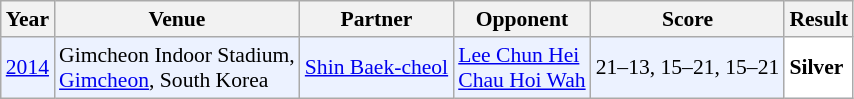<table class="sortable wikitable" style="font-size: 90%;">
<tr>
<th>Year</th>
<th>Venue</th>
<th>Partner</th>
<th>Opponent</th>
<th>Score</th>
<th>Result</th>
</tr>
<tr style="background:#ECF2FF">
<td align="center"><a href='#'>2014</a></td>
<td align="left">Gimcheon Indoor Stadium,<br><a href='#'>Gimcheon</a>, South Korea</td>
<td align="left"> <a href='#'>Shin Baek-cheol</a></td>
<td align="left"> <a href='#'>Lee Chun Hei</a><br> <a href='#'>Chau Hoi Wah</a></td>
<td align="left">21–13, 15–21, 15–21</td>
<td style="text-align:left; background:white"> <strong>Silver</strong></td>
</tr>
</table>
